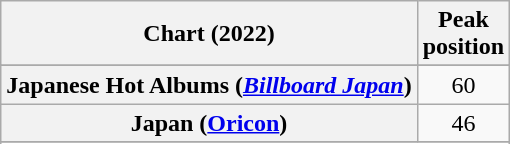<table class="wikitable sortable plainrowheaders" style="text-align:center">
<tr>
<th scope="col">Chart (2022)</th>
<th scope="col">Peak<br>position</th>
</tr>
<tr>
</tr>
<tr>
<th scope="row">Japanese Hot Albums (<em><a href='#'>Billboard Japan</a></em>)</th>
<td>60</td>
</tr>
<tr>
<th scope="row">Japan (<a href='#'>Oricon</a>)</th>
<td>46</td>
</tr>
<tr>
</tr>
<tr>
</tr>
<tr>
</tr>
</table>
